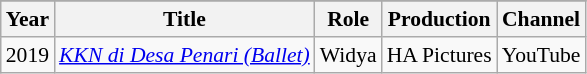<table class="wikitable" style="font-size:90%">
<tr bgcolor="#CCCCCC" align="center">
</tr>
<tr white="#CCCCCC" align="center">
<th>Year</th>
<th>Title</th>
<th>Role</th>
<th>Production</th>
<th>Channel</th>
</tr>
<tr>
<td align="center">2019</td>
<td><em><a href='#'>KKN di Desa Penari (Ballet)</a></em></td>
<td>Widya</td>
<td>HA Pictures</td>
<td>YouTube</td>
</tr>
</table>
